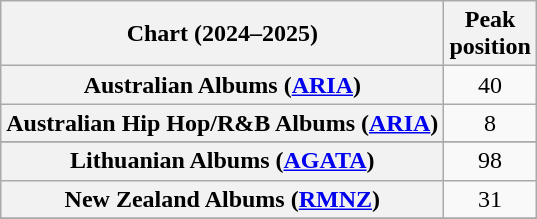<table class="wikitable sortable plainrowheaders" style="text-align:center">
<tr>
<th scope="col">Chart (2024–2025)</th>
<th scope="col">Peak<br>position</th>
</tr>
<tr>
<th scope="row">Australian Albums (<a href='#'>ARIA</a>)</th>
<td>40</td>
</tr>
<tr>
<th scope="row">Australian Hip Hop/R&B Albums (<a href='#'>ARIA</a>)</th>
<td>8</td>
</tr>
<tr>
</tr>
<tr>
</tr>
<tr>
</tr>
<tr>
<th scope="row">Lithuanian Albums (<a href='#'>AGATA</a>)</th>
<td>98</td>
</tr>
<tr>
<th scope="row">New Zealand Albums (<a href='#'>RMNZ</a>)</th>
<td>31</td>
</tr>
<tr>
</tr>
<tr>
</tr>
<tr>
</tr>
<tr>
</tr>
<tr>
</tr>
<tr>
</tr>
</table>
